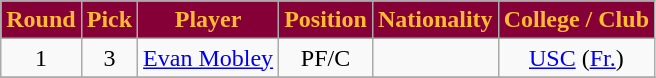<table class="wikitable sortable">
<tr>
<th style="background:#860038; color:#FDBB30" width:10%;">Round</th>
<th style="background:#860038; color:#FDBB30" width:10%;">Pick</th>
<th style="background:#860038; color:#FDBB30" width:20%;">Player</th>
<th style="background:#860038; color:#FDBB30" width:15%;">Position</th>
<th style="background:#860038; color:#FDBB30" width:15%;">Nationality</th>
<th style="background:#860038; color:#FDBB30" width:20%;">College / Club</th>
</tr>
<tr style="text-align: center">
<td>1</td>
<td>3</td>
<td><a href='#'>Evan Mobley</a></td>
<td>PF/C</td>
<td></td>
<td><a href='#'>USC</a> (<a href='#'>Fr.</a>)</td>
</tr>
<tr>
</tr>
</table>
